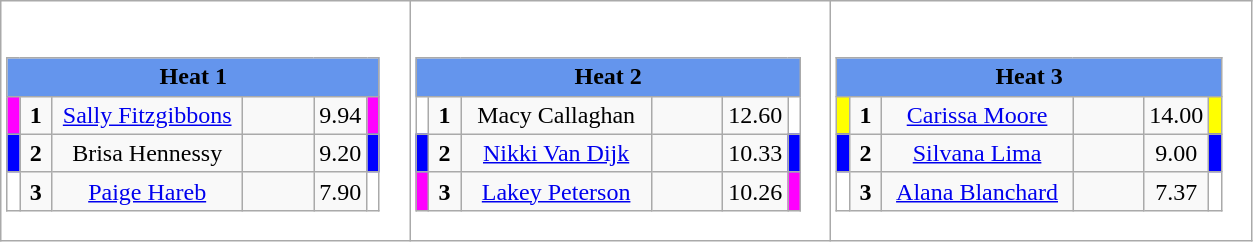<table class="wikitable" style="background:#fff;">
<tr>
<td><div><br><table class="wikitable">
<tr>
<td colspan="6"  style="text-align:center; background:#6495ed;"><strong>Heat 1</strong></td>
</tr>
<tr>
<td style="width:01px; background: fuchsia"></td>
<td style="width:14px; text-align:center;"><strong>1</strong></td>
<td style="width:120px; text-align:center;"><a href='#'>Sally Fitzgibbons</a></td>
<td style="width:40px; text-align:center;"></td>
<td style="width:20px; text-align:center;">9.94</td>
<td style="width:01px; background: fuchsia;"></td>
</tr>
<tr>
<td style="width:01px; background: #00f;"></td>
<td style="width:14px; text-align:center;"><strong>2</strong></td>
<td style="width:120px; text-align:center;">Brisa Hennessy</td>
<td style="width:40px; text-align:center;"></td>
<td style="width:20px; text-align:center;">9.20</td>
<td style="width:01px; background: #00f;"></td>
</tr>
<tr>
<td style="width:01px; background: #fff;"></td>
<td style="width:14px; text-align:center;"><strong>3</strong></td>
<td style="width:120px; text-align:center;"><a href='#'>Paige Hareb</a></td>
<td style="width:40px; text-align:center;"></td>
<td style="width:20px; text-align:center;">7.90</td>
<td style="width:01px; background: #fff;"></td>
</tr>
</table>
</div></td>
<td><div><br><table class="wikitable">
<tr>
<td colspan="6"  style="text-align:center; background:#6495ed;"><strong>Heat 2</strong></td>
</tr>
<tr>
<td style="width:01px; background: #fff;"></td>
<td style="width:14px; text-align:center;"><strong>1</strong></td>
<td style="width:120px; text-align:center;">Macy Callaghan</td>
<td style="width:40px; text-align:center;"></td>
<td style="width:20px; text-align:center;">12.60</td>
<td style="width:01px; background: #fff;"></td>
</tr>
<tr>
<td style="width:01px; background: #00f;"></td>
<td style="width:14px; text-align:center;"><strong>2</strong></td>
<td style="width:120px; text-align:center;"><a href='#'>Nikki Van Dijk</a></td>
<td style="width:40px; text-align:center;"></td>
<td style="width:20px; text-align:center;">10.33</td>
<td style="width:01px; background: #00f;"></td>
</tr>
<tr>
<td style="width:01px; background: fuchsia;"></td>
<td style="width:14px; text-align:center;"><strong>3</strong></td>
<td style="width:120px; text-align:center;"><a href='#'>Lakey Peterson</a></td>
<td style="width:40px; text-align:center;"></td>
<td style="width:20px; text-align:center;">10.26</td>
<td style="width:01px; background: fuchsia;"></td>
</tr>
</table>
</div></td>
<td><div><br><table class="wikitable">
<tr>
<td colspan="6"  style="text-align:center; background:#6495ed;"><strong>Heat 3</strong></td>
</tr>
<tr>
<td style="width:01px; background: #ff0;"></td>
<td style="width:14px; text-align:center;"><strong>1</strong></td>
<td style="width:120px; text-align:center;"><a href='#'>Carissa Moore</a></td>
<td style="width:40px; text-align:center;"></td>
<td style="width:20px; text-align:center;">14.00</td>
<td style="width:01px; background: #ff0;"></td>
</tr>
<tr>
<td style="width:01px; background: #00f;"></td>
<td style="width:14px; text-align:center;"><strong>2</strong></td>
<td style="width:120px; text-align:center;"><a href='#'>Silvana Lima</a></td>
<td style="width:40px; text-align:center;"></td>
<td style="width:20px; text-align:center;">9.00</td>
<td style="width:01px; background: #00f;"></td>
</tr>
<tr>
<td style="width:01px; background: #fff;"></td>
<td style="width:14px; text-align:center;"><strong>3</strong></td>
<td style="width:120px; text-align:center;"><a href='#'>Alana Blanchard</a></td>
<td style="width:40px; text-align:center;"></td>
<td style="width:20px; text-align:center;">7.37</td>
<td style="width:01px; background: #fff;"></td>
</tr>
</table>
</div></td>
</tr>
</table>
